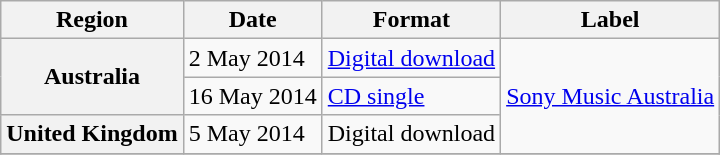<table class="wikitable plainrowheaders">
<tr>
<th scope="col">Region</th>
<th scope="col">Date</th>
<th scope="col">Format</th>
<th scope="col">Label</th>
</tr>
<tr>
<th scope="row" rowspan="2">Australia</th>
<td>2 May 2014</td>
<td><a href='#'>Digital download</a></td>
<td rowspan="3"><a href='#'>Sony Music Australia</a></td>
</tr>
<tr>
<td>16 May 2014</td>
<td><a href='#'>CD single</a></td>
</tr>
<tr>
<th scope="row">United Kingdom</th>
<td>5 May 2014</td>
<td>Digital download</td>
</tr>
<tr>
</tr>
</table>
